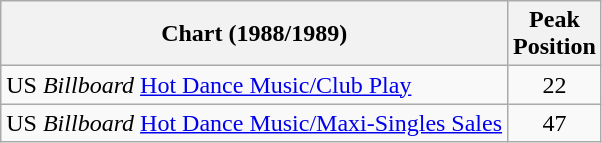<table class="wikitable">
<tr>
<th>Chart (1988/1989)</th>
<th>Peak<br>Position</th>
</tr>
<tr>
<td>US <em>Billboard</em> <a href='#'>Hot Dance Music/Club Play</a></td>
<td align="center">22</td>
</tr>
<tr>
<td>US <em>Billboard</em> <a href='#'>Hot Dance Music/Maxi-Singles Sales</a></td>
<td align="center">47</td>
</tr>
</table>
